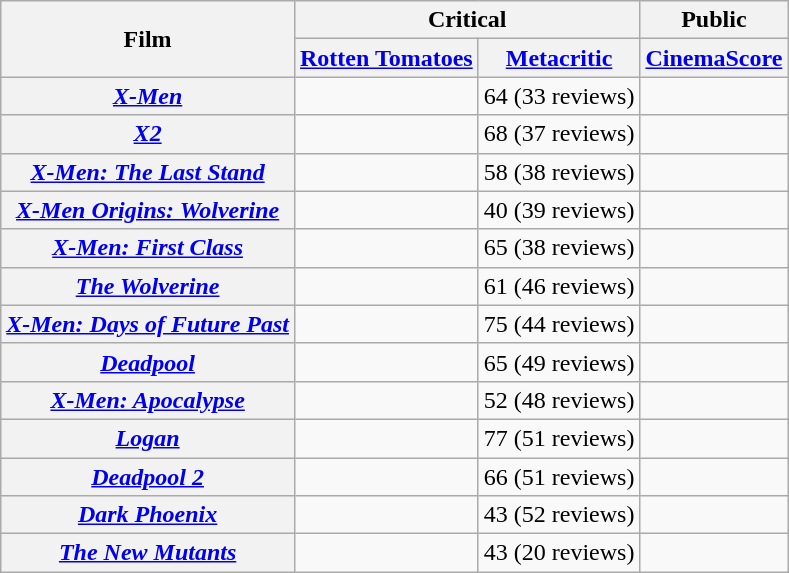<table class="wikitable plainrowheaders sortable" style="text-align: center;">
<tr>
<th scope="col" rowspan="2">Film</th>
<th scope="col" colspan="2">Critical</th>
<th scope="col">Public</th>
</tr>
<tr>
<th scope="col"><a href='#'>Rotten Tomatoes</a></th>
<th scope="col"><a href='#'>Metacritic</a></th>
<th scope="col"><a href='#'>CinemaScore</a></th>
</tr>
<tr>
<th scope="row"><em><a href='#'>X-Men</a></em></th>
<td></td>
<td>64 (33 reviews)</td>
<td></td>
</tr>
<tr>
<th scope="row"><em><a href='#'>X2</a></em></th>
<td></td>
<td>68 (37 reviews)</td>
<td></td>
</tr>
<tr>
<th scope="row"><em><a href='#'>X-Men: The Last Stand</a></em></th>
<td></td>
<td>58 (38 reviews)</td>
<td></td>
</tr>
<tr>
<th scope="row"><em><a href='#'>X-Men Origins: Wolverine</a></em></th>
<td></td>
<td>40 (39 reviews)</td>
<td></td>
</tr>
<tr>
<th scope="row"><em><a href='#'>X-Men: First Class</a></em></th>
<td></td>
<td>65 (38 reviews)</td>
<td></td>
</tr>
<tr>
<th scope="row"><em><a href='#'>The Wolverine</a></em></th>
<td></td>
<td>61 (46 reviews)</td>
<td></td>
</tr>
<tr>
<th scope="row"><em><a href='#'>X-Men: Days of Future Past</a></em></th>
<td></td>
<td>75 (44 reviews)</td>
<td></td>
</tr>
<tr>
<th scope="row"><em><a href='#'>Deadpool</a></em></th>
<td></td>
<td>65 (49 reviews)</td>
<td></td>
</tr>
<tr>
<th scope="row"><em><a href='#'>X-Men: Apocalypse</a></em></th>
<td></td>
<td>52 (48 reviews)</td>
<td></td>
</tr>
<tr>
<th scope="row"><em><a href='#'>Logan</a></em></th>
<td></td>
<td>77 (51 reviews)</td>
<td></td>
</tr>
<tr>
<th scope="row"><em><a href='#'>Deadpool 2</a></em></th>
<td></td>
<td>66 (51 reviews)</td>
<td></td>
</tr>
<tr>
<th scope="row"><em><a href='#'>Dark Phoenix</a></em></th>
<td></td>
<td>43 (52 reviews)</td>
<td></td>
</tr>
<tr>
<th scope="row"><em><a href='#'>The New Mutants</a></em></th>
<td></td>
<td>43 (20 reviews)</td>
<td></td>
</tr>
</table>
